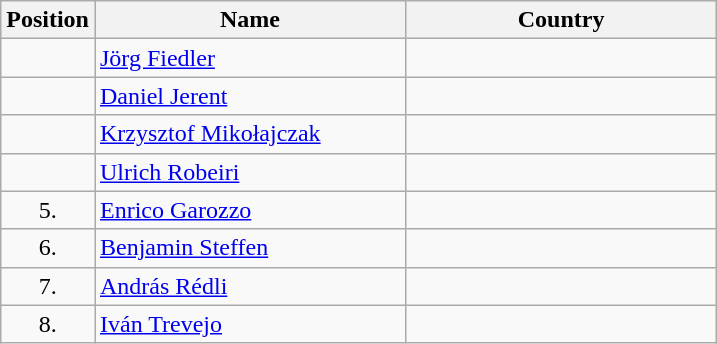<table class="wikitable">
<tr>
<th width="20">Position</th>
<th width="200">Name</th>
<th width="200">Country</th>
</tr>
<tr>
<td align="center"></td>
<td><a href='#'>Jörg Fiedler</a></td>
<td></td>
</tr>
<tr>
<td align="center"></td>
<td><a href='#'>Daniel Jerent</a></td>
<td></td>
</tr>
<tr>
<td align="center"></td>
<td><a href='#'>Krzysztof Mikołajczak</a></td>
<td></td>
</tr>
<tr>
<td align="center"></td>
<td><a href='#'>Ulrich Robeiri</a></td>
<td></td>
</tr>
<tr>
<td align="center">5.</td>
<td><a href='#'>Enrico Garozzo</a></td>
<td></td>
</tr>
<tr>
<td align="center">6.</td>
<td><a href='#'>Benjamin Steffen</a></td>
<td></td>
</tr>
<tr>
<td align="center">7.</td>
<td><a href='#'>András Rédli</a></td>
<td></td>
</tr>
<tr>
<td align="center">8.</td>
<td><a href='#'>Iván Trevejo</a></td>
<td></td>
</tr>
</table>
